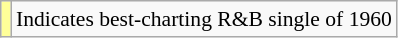<table class="wikitable" style="font-size:90%;">
<tr>
<td style="background-color:#FFFF99"></td>
<td>Indicates best-charting R&B single of 1960</td>
</tr>
</table>
